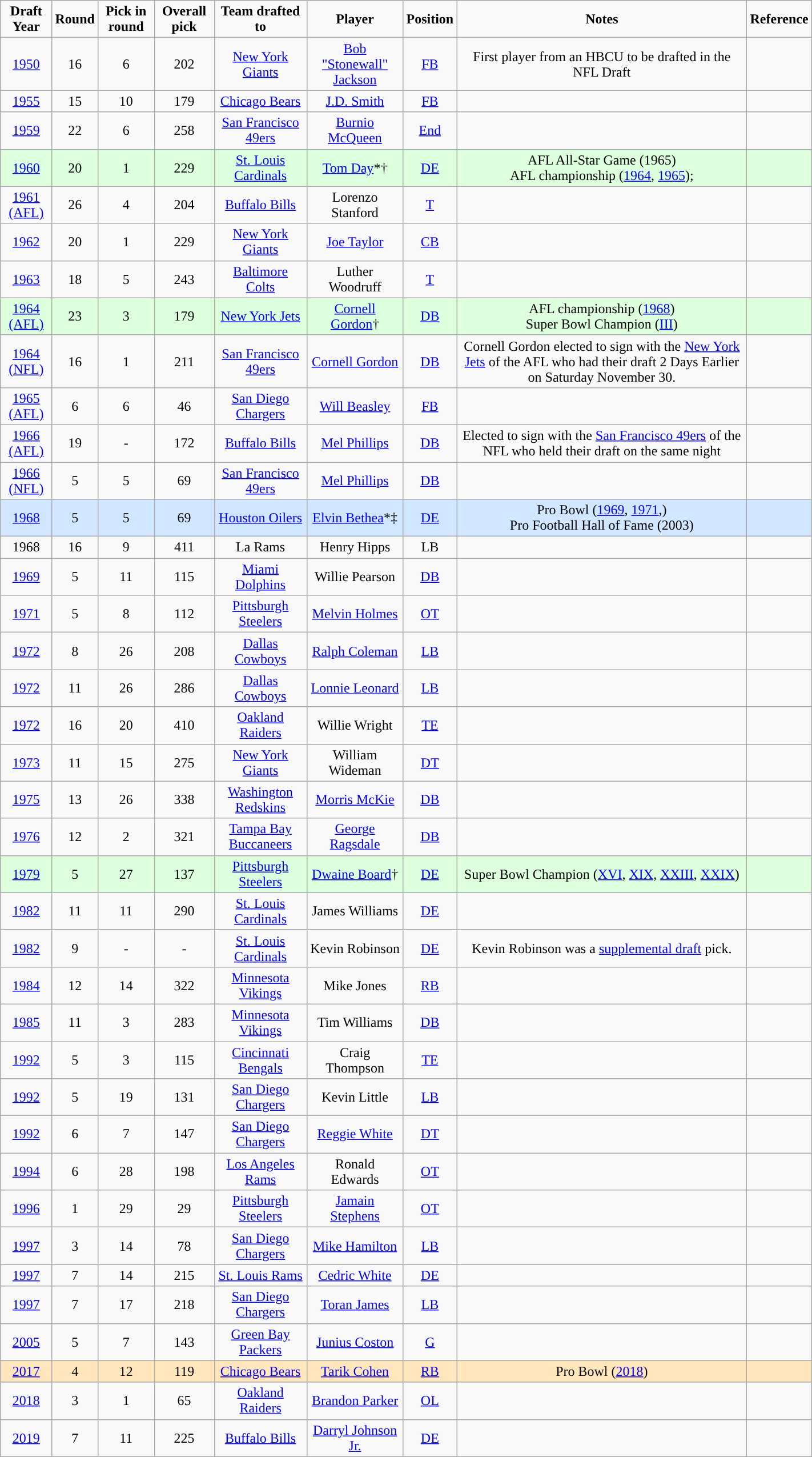<table class="wikitable" style="width:75%; text-align:center;">
<tr>
<td><strong>Draft Year</strong></td>
<td><strong>Round</strong></td>
<td><strong> Pick in round</strong></td>
<td><strong>Overall pick</strong></td>
<td><strong>Team drafted to</strong></td>
<td><strong>Player</strong></td>
<td><strong>Position</strong></td>
<td><strong>Notes</strong></td>
<td><strong>Reference</strong></td>
</tr>
<tr>
<td><a href='#'>1950</a></td>
<td>16</td>
<td>6</td>
<td>202</td>
<td><a href='#'>New York Giants</a></td>
<td><a href='#'>Bob "Stonewall" Jackson</a></td>
<td><a href='#'>FB</a></td>
<td>First player from an HBCU to be drafted in the NFL Draft</td>
<td></td>
</tr>
<tr>
<td><a href='#'>1955</a></td>
<td>15</td>
<td>10</td>
<td>179</td>
<td><a href='#'>Chicago Bears</a></td>
<td><a href='#'>J.D. Smith</a></td>
<td><a href='#'>FB</a></td>
<td></td>
<td></td>
</tr>
<tr>
<td><a href='#'>1959</a></td>
<td>22</td>
<td>6</td>
<td>258</td>
<td><a href='#'>San Francisco 49ers</a></td>
<td><a href='#'>Burnio McQueen</a></td>
<td><a href='#'>End</a></td>
<td></td>
<td></td>
</tr>
<tr>
<td bgcolor=#DDFFDD><a href='#'>1960</a></td>
<td bgcolor=#DDFFDD>20</td>
<td bgcolor=#DDFFDD>1</td>
<td bgcolor=#DDFFDD>229</td>
<td bgcolor=#DDFFDD><a href='#'>St. Louis Cardinals</a></td>
<td bgcolor=#DDFFDD><a href='#'>Tom Day</a>*†</td>
<td bgcolor=#DDFFDD><a href='#'>DE</a></td>
<td bgcolor=#DDFFDD>AFL All-Star Game (1965)<br>AFL championship (<a href='#'>1964</a>, <a href='#'>1965</a>);</td>
<td bgcolor=#DDFFDD></td>
</tr>
<tr>
<td><a href='#'>1961 (AFL)</a></td>
<td>26</td>
<td>4</td>
<td>204</td>
<td><a href='#'>Buffalo Bills</a></td>
<td>Lorenzo Stanford</td>
<td><a href='#'>T</a></td>
<td></td>
<td></td>
</tr>
<tr>
<td><a href='#'>1962</a></td>
<td>20</td>
<td>1</td>
<td>229</td>
<td><a href='#'>New York Giants</a></td>
<td><a href='#'>Joe Taylor</a></td>
<td><a href='#'>CB</a></td>
<td></td>
<td></td>
</tr>
<tr>
<td><a href='#'>1963</a></td>
<td>18</td>
<td>5</td>
<td>243</td>
<td><a href='#'>Baltimore Colts</a></td>
<td>Luther Woodruff</td>
<td><a href='#'>T</a></td>
<td></td>
<td></td>
</tr>
<tr>
<td bgcolor=#DDFFDD><a href='#'>1964 (AFL)</a></td>
<td bgcolor=#DDFFDD>23</td>
<td bgcolor=#DDFFDD>3</td>
<td bgcolor=#DDFFDD>179</td>
<td bgcolor=#DDFFDD><a href='#'>New York Jets</a></td>
<td bgcolor=#DDFFDD><a href='#'>Cornell Gordon</a>†</td>
<td bgcolor=#DDFFDD><a href='#'>DB</a></td>
<td bgcolor=#DDFFDD>AFL championship (<a href='#'>1968</a>)<br>Super Bowl Champion (<a href='#'>III</a>)</td>
<td bgcolor=#DDFFDD></td>
</tr>
<tr>
<td><a href='#'>1964 (NFL)</a></td>
<td>16</td>
<td>1</td>
<td>211</td>
<td><a href='#'>San Francisco 49ers</a></td>
<td><a href='#'>Cornell Gordon</a></td>
<td><a href='#'>DB</a></td>
<td>Cornell Gordon elected to sign with the <a href='#'>New York Jets</a> of the AFL who had their draft 2 Days Earlier on Saturday November 30.</td>
<td></td>
</tr>
<tr>
<td><a href='#'>1965 (AFL)</a></td>
<td>6</td>
<td>6</td>
<td>46</td>
<td><a href='#'>San Diego Chargers</a></td>
<td><a href='#'>Will Beasley</a></td>
<td><a href='#'>FB</a></td>
<td></td>
<td></td>
</tr>
<tr>
<td><a href='#'>1966 (AFL)</a></td>
<td>19</td>
<td>-</td>
<td>172</td>
<td><a href='#'>Buffalo Bills</a></td>
<td><a href='#'>Mel Phillips</a></td>
<td><a href='#'>DB</a></td>
<td>Elected to sign with the <a href='#'>San Francisco 49ers</a> of the NFL who held their draft on the same night</td>
<td></td>
</tr>
<tr>
<td><a href='#'>1966 (NFL)</a></td>
<td>5</td>
<td>5</td>
<td>69</td>
<td><a href='#'>San Francisco 49ers</a></td>
<td><a href='#'>Mel Phillips</a></td>
<td><a href='#'>DB</a></td>
<td></td>
<td></td>
</tr>
<tr>
<td bgcolor=#D0E7FF><a href='#'>1968</a></td>
<td bgcolor=#D0E7FF>5</td>
<td bgcolor=#D0E7FF>5</td>
<td bgcolor=#D0E7FF>69</td>
<td bgcolor=#D0E7FF><a href='#'>Houston Oilers</a></td>
<td bgcolor=#D0E7FF><a href='#'>Elvin Bethea</a>*‡</td>
<td bgcolor=#D0E7FF><a href='#'>DE</a></td>
<td bgcolor=#D0E7FF>Pro Bowl (<a href='#'>1969</a>, <a href='#'>1971</a>,)<br>Pro Football Hall of Fame (2003)</td>
<td bgcolor=#D0E7FF></td>
</tr>
<tr>
<td>1968</td>
<td>16</td>
<td>9</td>
<td>411</td>
<td>La Rams</td>
<td>Henry Hipps</td>
<td>LB</td>
<td></td>
<td></td>
</tr>
<tr>
<td><a href='#'>1969</a></td>
<td>5</td>
<td>11</td>
<td>115</td>
<td><a href='#'>Miami Dolphins</a></td>
<td>Willie Pearson</td>
<td><a href='#'>DB</a></td>
<td></td>
<td></td>
</tr>
<tr>
<td><a href='#'>1971</a></td>
<td>5</td>
<td>8</td>
<td>112</td>
<td><a href='#'>Pittsburgh Steelers</a></td>
<td><a href='#'>Melvin Holmes</a></td>
<td><a href='#'>OT</a></td>
<td></td>
<td></td>
</tr>
<tr>
<td><a href='#'>1972</a></td>
<td>8</td>
<td>26</td>
<td>208</td>
<td><a href='#'>Dallas Cowboys</a></td>
<td><a href='#'>Ralph Coleman</a></td>
<td><a href='#'>LB</a></td>
<td></td>
<td></td>
</tr>
<tr>
<td><a href='#'>1972</a></td>
<td>11</td>
<td>26</td>
<td>286</td>
<td><a href='#'>Dallas Cowboys</a></td>
<td><a href='#'>Lonnie Leonard</a></td>
<td><a href='#'>LB</a></td>
<td></td>
<td></td>
</tr>
<tr>
<td><a href='#'>1972</a></td>
<td>16</td>
<td>20</td>
<td>410</td>
<td><a href='#'>Oakland Raiders</a></td>
<td>Willie Wright</td>
<td><a href='#'>TE</a></td>
<td></td>
<td></td>
</tr>
<tr>
<td><a href='#'>1973</a></td>
<td>11</td>
<td>15</td>
<td>275</td>
<td><a href='#'>New York Giants</a></td>
<td>William Wideman</td>
<td><a href='#'>DT</a></td>
<td></td>
<td></td>
</tr>
<tr>
<td><a href='#'>1975</a></td>
<td>13</td>
<td>26</td>
<td>338</td>
<td><a href='#'>Washington Redskins</a></td>
<td><a href='#'>Morris McKie</a></td>
<td><a href='#'>DB</a></td>
<td></td>
<td></td>
</tr>
<tr>
<td><a href='#'>1976</a></td>
<td>12</td>
<td>2</td>
<td>321</td>
<td><a href='#'>Tampa Bay Buccaneers</a></td>
<td><a href='#'>George Ragsdale</a></td>
<td><a href='#'>DB</a></td>
<td></td>
<td></td>
</tr>
<tr>
<td bgcolor=#DDFFDD><a href='#'>1979</a></td>
<td bgcolor=#DDFFDD>5</td>
<td bgcolor=#DDFFDD>27</td>
<td bgcolor=#DDFFDD>137</td>
<td bgcolor=#DDFFDD><a href='#'>Pittsburgh Steelers</a></td>
<td bgcolor=#DDFFDD><a href='#'>Dwaine Board</a>†</td>
<td bgcolor=#DDFFDD><a href='#'>DE</a></td>
<td bgcolor=#DDFFDD>Super Bowl Champion (<a href='#'>XVI</a>, <a href='#'>XIX</a>, <a href='#'>XXIII</a>, <a href='#'>XXIX</a>)</td>
<td bgcolor=#DDFFDD></td>
</tr>
<tr>
<td><a href='#'>1982</a></td>
<td>11</td>
<td>11</td>
<td>290</td>
<td><a href='#'>St. Louis Cardinals</a></td>
<td>James Williams</td>
<td><a href='#'>DE</a></td>
<td></td>
<td></td>
</tr>
<tr>
<td><a href='#'>1982</a></td>
<td>9</td>
<td>-</td>
<td>-</td>
<td><a href='#'>St. Louis Cardinals</a></td>
<td>Kevin Robinson</td>
<td><a href='#'>DE</a></td>
<td>Kevin Robinson was a <a href='#'>supplemental draft</a> pick.</td>
<td></td>
</tr>
<tr>
<td><a href='#'>1984</a></td>
<td>12</td>
<td>14</td>
<td>322</td>
<td><a href='#'>Minnesota Vikings</a></td>
<td>Mike Jones</td>
<td><a href='#'>RB</a></td>
<td></td>
<td></td>
</tr>
<tr>
<td><a href='#'>1985</a></td>
<td>11</td>
<td>3</td>
<td>283</td>
<td><a href='#'>Minnesota Vikings</a></td>
<td>Tim Williams</td>
<td><a href='#'>DB</a></td>
<td></td>
<td></td>
</tr>
<tr>
<td><a href='#'>1992</a></td>
<td>5</td>
<td>3</td>
<td>115</td>
<td><a href='#'>Cincinnati Bengals</a></td>
<td>Craig Thompson</td>
<td><a href='#'>TE</a></td>
<td></td>
<td></td>
</tr>
<tr>
<td><a href='#'>1992</a></td>
<td>5</td>
<td>19</td>
<td>131</td>
<td><a href='#'>San Diego Chargers</a></td>
<td>Kevin Little</td>
<td><a href='#'>LB</a></td>
<td></td>
<td></td>
</tr>
<tr>
<td><a href='#'>1992</a></td>
<td>6</td>
<td>7</td>
<td>147</td>
<td><a href='#'>San Diego Chargers</a></td>
<td><a href='#'>Reggie White</a></td>
<td><a href='#'>DT</a></td>
<td></td>
<td></td>
</tr>
<tr>
<td><a href='#'>1994</a></td>
<td>6</td>
<td>28</td>
<td>198</td>
<td><a href='#'>Los Angeles Rams</a></td>
<td>Ronald Edwards</td>
<td><a href='#'>OT</a></td>
<td></td>
<td></td>
</tr>
<tr>
<td><a href='#'>1996</a></td>
<td>1</td>
<td>29</td>
<td>29</td>
<td><a href='#'>Pittsburgh Steelers</a></td>
<td><a href='#'>Jamain Stephens</a></td>
<td><a href='#'>OT</a></td>
<td></td>
<td></td>
</tr>
<tr>
<td><a href='#'>1997</a></td>
<td>3</td>
<td>14</td>
<td>78</td>
<td><a href='#'>San Diego Chargers</a></td>
<td><a href='#'>Mike Hamilton</a></td>
<td><a href='#'>LB</a></td>
<td></td>
<td></td>
</tr>
<tr>
<td><a href='#'>1997</a></td>
<td>7</td>
<td>14</td>
<td>215</td>
<td><a href='#'>St. Louis Rams</a></td>
<td><a href='#'>Cedric White</a></td>
<td><a href='#'>DE</a></td>
<td></td>
<td></td>
</tr>
<tr>
<td><a href='#'>1997</a></td>
<td>7</td>
<td>17</td>
<td>218</td>
<td><a href='#'>San Diego Chargers</a></td>
<td><a href='#'>Toran James</a></td>
<td><a href='#'>LB</a></td>
<td></td>
<td></td>
</tr>
<tr>
<td><a href='#'>2005</a></td>
<td>5</td>
<td>7</td>
<td>143</td>
<td><a href='#'>Green Bay Packers</a></td>
<td><a href='#'>Junius Coston</a></td>
<td><a href='#'>G</a></td>
<td></td>
<td></td>
</tr>
<tr>
<td bgcolor=#FFE6BD><a href='#'>2017</a></td>
<td bgcolor=#FFE6BD>4</td>
<td bgcolor=#FFE6BD>12</td>
<td bgcolor=#FFE6BD>119</td>
<td bgcolor=#FFE6BD><a href='#'>Chicago Bears</a></td>
<td bgcolor=#FFE6BD><a href='#'>Tarik Cohen</a></td>
<td bgcolor=#FFE6BD><a href='#'>RB</a></td>
<td bgcolor=#FFE6BD>Pro Bowl (<a href='#'>2018</a>)</td>
<td bgcolor=#FFE6BD></td>
</tr>
<tr>
<td><a href='#'>2018</a></td>
<td>3</td>
<td>1</td>
<td>65</td>
<td><a href='#'>Oakland Raiders</a></td>
<td><a href='#'>Brandon Parker</a></td>
<td><a href='#'>OL</a></td>
<td></td>
<td></td>
</tr>
<tr>
<td><a href='#'>2019</a></td>
<td>7</td>
<td>11</td>
<td>225</td>
<td><a href='#'>Buffalo Bills</a></td>
<td><a href='#'>Darryl Johnson Jr.</a></td>
<td><a href='#'>DE</a></td>
<td></td>
<td></td>
</tr>
</table>
